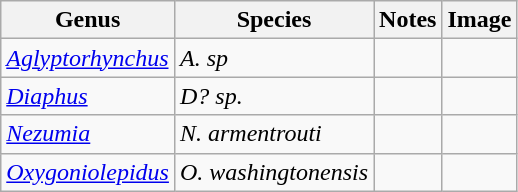<table class="wikitable">
<tr>
<th>Genus</th>
<th>Species</th>
<th>Notes</th>
<th>Image</th>
</tr>
<tr>
<td><em><a href='#'>Aglyptorhynchus</a></em></td>
<td><em>A. sp</em></td>
<td></td>
<td></td>
</tr>
<tr>
<td><em><a href='#'>Diaphus</a></em></td>
<td><em>D? sp.</em></td>
<td></td>
<td></td>
</tr>
<tr>
<td><em><a href='#'>Nezumia</a></em></td>
<td><em>N. armentrouti</em></td>
<td></td>
<td></td>
</tr>
<tr>
<td><em><a href='#'>Oxygoniolepidus</a></em></td>
<td><em>O. washingtonensis</em></td>
<td></td>
<td></td>
</tr>
</table>
